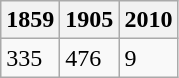<table class="wikitable">
<tr>
<th>1859</th>
<th>1905</th>
<th>2010</th>
</tr>
<tr>
<td>335</td>
<td>476</td>
<td>9</td>
</tr>
</table>
